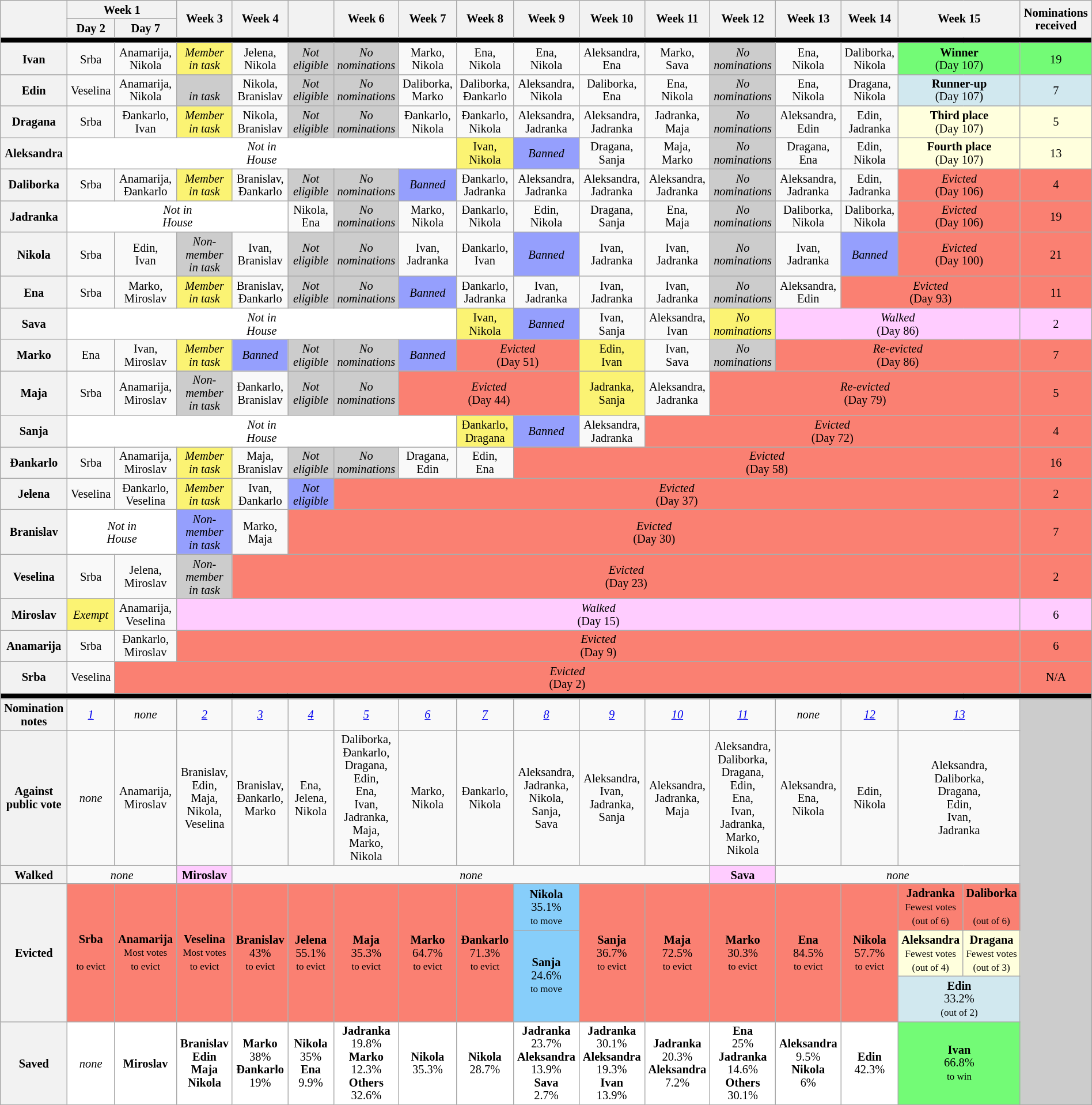<table class="wikitable" style="text-align:center; font-size:85%; width:100%; line-height:15px;">
<tr>
<th style="width:4%" rowspan="2"></th>
<th style="width:4%" colspan="2">Week 1</th>
<th style="width:4%" rowspan="2">Week 3</th>
<th style="width:4%" rowspan="2">Week 4</th>
<th style="width:4%" rowspan="2"></th>
<th style="width:4%" rowspan="2">Week 6</th>
<th style="width:4%" rowspan="2">Week 7</th>
<th style="width:4%" rowspan="2">Week 8</th>
<th style="width:4%" rowspan="2">Week 9</th>
<th style="width:4%" rowspan="2">Week 10</th>
<th style="width:4%" rowspan="2">Week 11</th>
<th style="width:4%" rowspan="2">Week 12</th>
<th style="width:4%" rowspan="2">Week 13</th>
<th style="width:4%" rowspan="2">Week 14</th>
<th style="width:4%" rowspan="2" colspan="2">Week 15</th>
<th style="width:4%" rowspan="2">Nominations received</th>
</tr>
<tr>
<th style="width:4%">Day 2</th>
<th style="width:4%">Day 7</th>
</tr>
<tr>
<th style="background:#000" colspan="18"></th>
</tr>
<tr>
<th>Ivan</th>
<td>Srba</td>
<td>Anamarija,<br>Nikola</td>
<td style="background:#FBF373"><em>Member<br>in task</em></td>
<td>Jelena,<br>Nikola</td>
<td style="background:#ccc"><em>Not<br>eligible</em></td>
<td style="background:#ccc"><em>No<br>nominations</em></td>
<td>Marko,<br>Nikola</td>
<td>Ena,<br>Nikola</td>
<td>Ena,<br>Nikola</td>
<td>Aleksandra,<br>Ena</td>
<td>Marko,<br>Sava</td>
<td style="background:#ccc"><em>No<br>nominations</em></td>
<td>Ena,<br>Nikola</td>
<td>Daliborka,<br>Nikola</td>
<td style="background:#73FB76" colspan="2"><strong>Winner</strong><br>(Day 107)</td>
<td style="background:#73FB76">19</td>
</tr>
<tr>
<th>Edin</th>
<td>Veselina</td>
<td>Anamarija,<br>Nikola</td>
<td style="background:#ccc"><em><br>in task</em></td>
<td>Nikola,<br>Branislav</td>
<td style="background:#ccc"><em>Not<br>eligible</em></td>
<td style="background:#ccc"><em>No<br>nominations</em></td>
<td>Daliborka,<br>Marko</td>
<td>Daliborka,<br>Đankarlo</td>
<td>Aleksandra,<br>Nikola</td>
<td>Daliborka,<br>Ena</td>
<td>Ena,<br>Nikola</td>
<td style="background:#ccc"><em>No<br>nominations</em></td>
<td>Ena,<br>Nikola</td>
<td>Dragana,<br>Nikola</td>
<td style="background:#D1E8EF" colspan="2"><strong>Runner-up</strong><br>(Day 107)</td>
<td style="background:#D1E8EF">7</td>
</tr>
<tr>
<th>Dragana</th>
<td>Srba</td>
<td>Đankarlo,<br>Ivan</td>
<td style="background:#FBF373"><em>Member<br>in task</em></td>
<td>Nikola,<br>Branislav</td>
<td style="background:#ccc"><em>Not<br>eligible</em></td>
<td style="background:#ccc"><em>No<br>nominations</em></td>
<td>Đankarlo,<br>Nikola</td>
<td>Đankarlo,<br>Nikola</td>
<td>Aleksandra,<br>Jadranka</td>
<td>Aleksandra,<br>Jadranka</td>
<td>Jadranka,<br>Maja</td>
<td style="background:#ccc"><em>No<br>nominations</em></td>
<td>Aleksandra,<br>Edin</td>
<td>Edin,<br>Jadranka</td>
<td style="background:#ffffdd" colspan="2"><strong>Third place</strong><br>(Day 107)</td>
<td style="background:#ffffdd">5</td>
</tr>
<tr>
<th>Aleksandra</th>
<td style="background:#fff" colspan="7"><em>Not in<br>House</em></td>
<td style="background:#FBF373">Ivan,<br>Nikola</td>
<td style="background:#959FFD"><em>Banned</em></td>
<td>Dragana,<br>Sanja</td>
<td>Maja,<br>Marko</td>
<td style="background:#ccc"><em>No<br>nominations</em></td>
<td>Dragana,<br>Ena</td>
<td>Edin,<br>Nikola</td>
<td style="background:#ffffdd" colspan="2"><strong>Fourth place</strong><br>(Day 107)</td>
<td style="background:#ffffdd">13</td>
</tr>
<tr>
<th>Daliborka</th>
<td>Srba</td>
<td>Anamarija,<br>Đankarlo</td>
<td style="background:#FBF373"><em>Member<br>in task</em></td>
<td>Branislav,<br>Đankarlo</td>
<td style="background:#ccc"><em>Not<br>eligible</em></td>
<td style="background:#ccc"><em>No<br>nominations</em></td>
<td style="background:#959FFD"><em>Banned</em></td>
<td>Đankarlo,<br>Jadranka</td>
<td>Aleksandra,<br>Jadranka</td>
<td>Aleksandra,<br>Jadranka</td>
<td>Aleksandra,<br>Jadranka</td>
<td style="background:#ccc"><em>No<br>nominations</em></td>
<td>Aleksandra,<br>Jadranka</td>
<td>Edin,<br>Jadranka</td>
<td style="background:#FA8072" colspan="2"><em>Evicted</em><br>(Day 106)</td>
<td style="background:#FA8072">4</td>
</tr>
<tr>
<th>Jadranka</th>
<td style="background:#fff" colspan="4"><em>Not in<br>House</em></td>
<td>Nikola,<br>Ena</td>
<td style="background:#ccc"><em>No<br>nominations</em></td>
<td>Marko,<br>Nikola</td>
<td>Đankarlo,<br>Nikola</td>
<td>Edin,<br>Nikola</td>
<td>Dragana,<br>Sanja</td>
<td>Ena,<br>Maja</td>
<td style="background:#ccc"><em>No<br>nominations</em></td>
<td>Daliborka,<br>Nikola</td>
<td>Daliborka,<br>Nikola</td>
<td style="background:#FA8072" colspan="2"><em>Evicted</em><br>(Day 106)</td>
<td style="background:#FA8072">19</td>
</tr>
<tr>
<th>Nikola</th>
<td>Srba</td>
<td>Edin,<br>Ivan</td>
<td style="background:#ccc"><em>Non-member<br>in task</em></td>
<td>Ivan,<br>Branislav</td>
<td style="background:#ccc"><em>Not<br>eligible</em></td>
<td style="background:#ccc"><em>No<br>nominations</em></td>
<td>Ivan,<br>Jadranka</td>
<td>Đankarlo,<br>Ivan</td>
<td style="background:#959FFD"><em>Banned</em></td>
<td>Ivan,<br>Jadranka</td>
<td>Ivan,<br>Jadranka</td>
<td style="background:#ccc"><em>No<br>nominations</em></td>
<td>Ivan,<br>Jadranka</td>
<td style="background:#959FFD"><em>Banned</em></td>
<td style="background:#FA8072" colspan="2"><em>Evicted</em><br>(Day 100)</td>
<td style="background:#FA8072">21</td>
</tr>
<tr>
<th>Ena</th>
<td>Srba</td>
<td>Marko,<br>Miroslav</td>
<td style="background:#FBF373"><em>Member<br>in task</em></td>
<td>Branislav,<br>Đankarlo</td>
<td style="background:#ccc"><em>Not<br>eligible</em></td>
<td style="background:#ccc"><em>No<br>nominations</em></td>
<td style="background:#959FFD"><em>Banned</em></td>
<td>Đankarlo,<br>Jadranka</td>
<td>Ivan,<br>Jadranka</td>
<td>Ivan,<br>Jadranka</td>
<td>Ivan,<br>Jadranka</td>
<td style="background:#ccc"><em>No<br>nominations</em></td>
<td>Aleksandra,<br>Edin</td>
<td style="background:#FA8072" colspan="3"><em>Evicted</em><br>(Day 93)</td>
<td style="background:#FA8072">11</td>
</tr>
<tr>
<th>Sava</th>
<td style="background:#fff" colspan="7"><em>Not in<br>House</em></td>
<td style="background:#FBF373">Ivan,<br>Nikola</td>
<td style="background:#959FFD"><em>Banned</em></td>
<td>Ivan,<br>Sanja</td>
<td>Aleksandra,<br>Ivan</td>
<td style="background:#FBF373"><em>No<br>nominations</em></td>
<td style="background:#FCF" colspan="4"><em>Walked</em><br>(Day 86)</td>
<td style="background:#FCF">2</td>
</tr>
<tr>
<th>Marko</th>
<td>Ena</td>
<td>Ivan,<br>Miroslav</td>
<td style="background:#FBF373"><em>Member<br>in task</em></td>
<td style="background:#959FFD"><em>Banned</em></td>
<td style="background:#ccc"><em>Not<br>eligible</em></td>
<td style="background:#ccc"><em>No<br>nominations</em></td>
<td style="background:#959FFD"><em>Banned</em></td>
<td style="background:#FA8072" colspan="2"><em>Evicted</em><br>(Day 51)</td>
<td style="background:#FBF373">Edin,<br>Ivan</td>
<td>Ivan,<br>Sava</td>
<td style="background:#ccc"><em>No<br>nominations</em></td>
<td style="background:#FA8072" colspan="4"><em>Re-evicted</em><br>(Day 86)</td>
<td style="background:#FA8072">7</td>
</tr>
<tr>
<th>Maja</th>
<td>Srba</td>
<td>Anamarija,<br>Miroslav</td>
<td style="background:#ccc"><em>Non-member<br>in task</em></td>
<td>Đankarlo,<br>Branislav</td>
<td style="background:#ccc"><em>Not<br>eligible</em></td>
<td style="background:#ccc"><em>No<br>nominations</em></td>
<td style="background:#FA8072" colspan="3"><em>Evicted</em><br>(Day 44)</td>
<td style="background:#FBF373">Jadranka,<br>Sanja</td>
<td>Aleksandra,<br>Jadranka</td>
<td style="background:#FA8072" colspan="5"><em>Re-evicted</em><br>(Day 79)</td>
<td style="background:#FA8072">5</td>
</tr>
<tr>
<th>Sanja</th>
<td style="background:#fff" colspan="7"><em>Not in<br>House</em></td>
<td style="background:#FBF373">Đankarlo,<br>Dragana</td>
<td style="background:#959FFD"><em>Banned</em></td>
<td>Aleksandra,<br>Jadranka</td>
<td style="background:#FA8072" colspan="6"><em>Evicted</em><br>(Day 72)</td>
<td style="background:#FA8072">4</td>
</tr>
<tr>
<th>Đankarlo</th>
<td>Srba</td>
<td>Anamarija,<br>Miroslav</td>
<td style="background:#FBF373"><em>Member<br>in task</em></td>
<td>Maja,<br>Branislav</td>
<td style="background:#ccc"><em>Not<br>eligible</em></td>
<td style="background:#ccc"><em>No<br>nominations</em></td>
<td>Dragana,<br>Edin</td>
<td>Edin,<br>Ena</td>
<td style="background:#FA8072" colspan="8"><em>Evicted</em><br>(Day 58)</td>
<td style="background:#FA8072">16</td>
</tr>
<tr>
<th>Jelena</th>
<td>Veselina</td>
<td>Đankarlo,<br>Veselina</td>
<td style="background:#FBF373"><em>Member<br>in task</em></td>
<td>Ivan,<br>Đankarlo</td>
<td style="background:#959FFD"><em>Not<br>eligible</em></td>
<td style="background:#FA8072" colspan="11"><em>Evicted</em><br>(Day 37)</td>
<td style="background:#FA8072">2</td>
</tr>
<tr>
<th>Branislav</th>
<td style="background:#fff" colspan="2"><em>Not in<br>House</em></td>
<td style="background:#959FFD"><em>Non-member<br>in task</em></td>
<td>Marko,<br>Maja</td>
<td style="background:#FA8072" colspan="12"><em>Evicted</em><br>(Day 30)</td>
<td style="background:#FA8072">7</td>
</tr>
<tr>
<th>Veselina</th>
<td>Srba</td>
<td>Jelena,<br>Miroslav</td>
<td style="background:#ccc"><em>Non-member<br>in task</em></td>
<td style="background:#FA8072" colspan="13"><em>Evicted</em><br>(Day 23)</td>
<td style="background:#FA8072">2</td>
</tr>
<tr>
<th>Miroslav</th>
<td style="background:#FBF373"><em>Exempt</em></td>
<td>Anamarija,<br>Veselina</td>
<td style="background:#FCF" colspan="14"><em>Walked</em><br>(Day 15)</td>
<td style="background:#FCF">6</td>
</tr>
<tr>
<th>Anamarija</th>
<td>Srba</td>
<td>Đankarlo,<br>Miroslav</td>
<td style="background:#FA8072" colspan="14"><em>Evicted</em><br>(Day 9)</td>
<td style="background:#FA8072">6</td>
</tr>
<tr>
<th>Srba</th>
<td>Veselina</td>
<td style="background:#FA8072" colspan="15"><em>Evicted</em><br>(Day 2)</td>
<td style="background:#FA8072">N/A</td>
</tr>
<tr>
<th style="background:#000" colspan="18"></th>
</tr>
<tr>
<th>Nomination notes</th>
<td><em><a href='#'>1</a></em></td>
<td><em>none</em></td>
<td><em><a href='#'>2</a></em></td>
<td><em><a href='#'>3</a></em></td>
<td><em><a href='#'>4</a></em></td>
<td><em><a href='#'>5</a></em></td>
<td><em><a href='#'>6</a></em></td>
<td><em><a href='#'>7</a></em></td>
<td><em><a href='#'>8</a></em></td>
<td><em><a href='#'>9</a></em></td>
<td><em><a href='#'>10</a></em></td>
<td><em><a href='#'>11</a></em></td>
<td><em>none</em></td>
<td><em><a href='#'>12</a></em></td>
<td colspan="2"><em><a href='#'>13</a></em></td>
<td style="background:#ccc" rowspan="10"></td>
</tr>
<tr>
<th>Against<br>public vote</th>
<td><em>none</em></td>
<td>Anamarija,<br>Miroslav</td>
<td>Branislav,<br>Edin,<br>Maja,<br>Nikola,<br>Veselina</td>
<td>Branislav,<br>Đankarlo,<br>Marko</td>
<td>Ena,<br>Jelena,<br>Nikola</td>
<td>Daliborka,<br>Đankarlo,<br>Dragana,<br>Edin,<br>Ena,<br>Ivan,<br>Jadranka,<br>Maja,<br>Marko,<br>Nikola</td>
<td>Marko,<br>Nikola</td>
<td>Đankarlo,<br>Nikola</td>
<td>Aleksandra,<br>Jadranka,<br>Nikola,<br>Sanja,<br>Sava</td>
<td>Aleksandra,<br>Ivan,<br>Jadranka,<br>Sanja</td>
<td>Aleksandra,<br>Jadranka,<br>Maja</td>
<td>Aleksandra,<br>Daliborka,<br>Dragana,<br>Edin,<br>Ena,<br>Ivan,<br>Jadranka,<br>Marko,<br>Nikola</td>
<td>Aleksandra,<br>Ena,<br>Nikola</td>
<td>Edin,<br>Nikola</td>
<td colspan="2">Aleksandra,<br>Daliborka,<br>Dragana,<br>Edin,<br>Ivan,<br>Jadranka</td>
</tr>
<tr>
<th>Walked</th>
<td colspan="2"><em>none</em></td>
<td style="background:#FCF"><strong>Miroslav</strong></td>
<td colspan="8"><em>none</em></td>
<td style="background:#FCF"><strong>Sava</strong></td>
<td colspan="4"><em>none</em></td>
</tr>
<tr>
<th rowspan="6">Evicted</th>
<td style="background:#FA8072" rowspan="6"><strong>Srba</strong><br><small><br>to evict</small></td>
<td style="background:#FA8072" rowspan="6"><strong>Anamarija</strong><br><small>Most votes<br>to evict</small></td>
<td style="background:#FA8072" rowspan="6"><strong>Veselina</strong><br><small>Most votes<br>to evict</small></td>
<td style="background:#FA8072" rowspan="6"><strong>Branislav</strong><br>43%<br><small>to evict</small></td>
<td style="background:#FA8072" rowspan="6"><strong>Jelena</strong><br>55.1%<br><small>to evict</small></td>
<td style="background:#FA8072" rowspan="6"><strong>Maja</strong><br>35.3%<br><small>to evict</small></td>
<td style="background:#FA8072" rowspan="6"><strong>Marko</strong><br>64.7%<br><small>to evict</small></td>
<td style="background:#FA8072" rowspan="6"><strong>Đankarlo</strong><br>71.3%<br><small>to evict</small></td>
<td style="background:#87CEFA; height:50%" rowspan="3"><strong>Nikola</strong><br>35.1%<br><small>to move</small></td>
<td style="background:#FA8072" rowspan="6"><strong>Sanja</strong><br>36.7%<br><small>to evict</small></td>
<td style="background:#FA8072" rowspan="6"><strong>Maja</strong><br>72.5%<br><small>to evict</small></td>
<td style="background:#FA8072" rowspan="6"><strong>Marko</strong><br>30.3%<br><small>to evict</small></td>
<td style="background:#FA8072" rowspan="6"><strong>Ena</strong><br>84.5%<br><small>to evict</small></td>
<td style="background:#FA8072" rowspan="6"><strong>Nikola</strong><br>57.7%<br><small>to evict</small></td>
<td style="background:#FA8072;" rowspan="2"><strong>Jadranka</strong><br><small>Fewest votes<br>(out of 6)</small></td>
<td style="background:#FA8072;" rowspan="2"><strong>Daliborka</strong><br><small><br>(out of 6)</small></td>
</tr>
<tr>
</tr>
<tr>
<td style="background:#ffffdd;" rowspan="2"><strong>Aleksandra</strong><br><small>Fewest votes<br>(out of 4)</small></td>
<td style="background:#ffffdd;" rowspan="2"><strong>Dragana</strong><br><small>Fewest votes<br>(out of 3)</small></td>
</tr>
<tr>
<td style="background:#87CEFA;" rowspan="3"><strong>Sanja</strong><br>24.6%<br><small>to move</small></td>
</tr>
<tr>
<td style="background:#D1E8EF;" rowspan="2" colspan="2"><strong>Edin</strong><br>33.2%<br><small>(out of 2)</small></td>
</tr>
<tr>
</tr>
<tr>
<th>Saved</th>
<td style="background:#fff"><em>none</em></td>
<td style="background:#fff"><strong>Miroslav</strong></td>
<td style="background:#fff"><strong>Branislav</strong><br><strong>Edin</strong><br><strong>Maja</strong><br><strong>Nikola</strong></td>
<td style="background:#fff"><strong>Marko</strong><br>38%<br><strong>Đankarlo</strong><br>19%</td>
<td style="background:#fff"><strong>Nikola</strong><br>35%<br><strong>Ena</strong><br>9.9%</td>
<td style="background:#fff"><strong>Jadranka</strong><br>19.8%<br><strong>Marko</strong><br>12.3%<br><strong>Others</strong><br>32.6%</td>
<td style="background:#fff"><strong>Nikola</strong><br>35.3%</td>
<td style="background:#fff"><strong>Nikola</strong><br>28.7%</td>
<td style="background:#fff"><strong>Jadranka</strong><br>23.7%<br><strong>Aleksandra</strong><br>13.9%<br><strong>Sava</strong><br>2.7%<br></td>
<td style="background:#fff"><strong>Jadranka</strong><br>30.1%<br><strong>Aleksandra</strong><br>19.3%<br><strong>Ivan</strong><br>13.9%<br></td>
<td style="background:#fff"><strong>Jadranka</strong><br>20.3%<br><strong>Aleksandra</strong><br>7.2%</td>
<td style="background:#fff"><strong>Ena</strong><br>25%<br><strong>Jadranka</strong><br>14.6%<br><strong>Others</strong><br>30.1%</td>
<td style="background:#fff"><strong>Aleksandra</strong><br>9.5%<br><strong>Nikola</strong><br>6%</td>
<td style="background:#fff"><strong>Edin</strong><br>42.3%</td>
<td style="background:#73FB76" colspan="2"><strong>Ivan</strong><br>66.8%<br><small>to win</small></td>
</tr>
</table>
